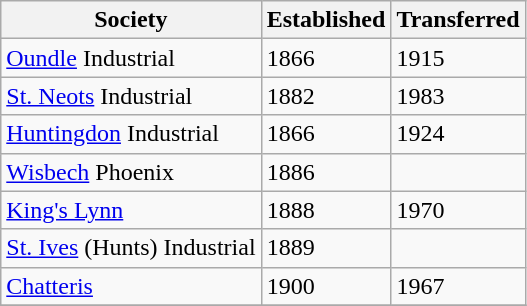<table class="wikitable" style="text-align:left">
<tr>
<th>Society</th>
<th>Established</th>
<th>Transferred</th>
</tr>
<tr>
<td><a href='#'>Oundle</a> Industrial</td>
<td>1866</td>
<td>1915</td>
</tr>
<tr>
<td><a href='#'>St. Neots</a> Industrial</td>
<td>1882</td>
<td>1983</td>
</tr>
<tr>
<td><a href='#'>Huntingdon</a> Industrial</td>
<td>1866</td>
<td>1924</td>
</tr>
<tr>
<td><a href='#'>Wisbech</a> Phoenix</td>
<td>1886</td>
<td></td>
</tr>
<tr>
<td><a href='#'>King's Lynn</a></td>
<td>1888</td>
<td>1970</td>
</tr>
<tr>
<td><a href='#'>St. Ives</a> (Hunts) Industrial</td>
<td>1889</td>
<td></td>
</tr>
<tr>
<td><a href='#'>Chatteris</a></td>
<td>1900</td>
<td>1967</td>
</tr>
<tr>
</tr>
</table>
